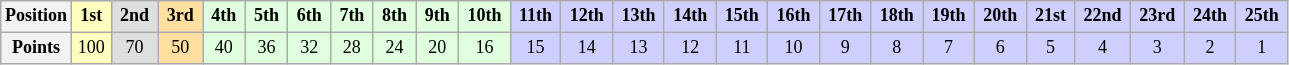<table class="wikitable" style="font-size: 75%; text-align:center">
<tr>
<th>Position</th>
<th style="background-color:#ffffbf"> 1st </th>
<th style="background-color:#dfdfdf"> 2nd </th>
<th style="background-color:#ffdf9f"> 3rd </th>
<th style="background-color:#dfffdf"> 4th </th>
<th style="background-color:#dfffdf"> 5th </th>
<th style="background-color:#dfffdf"> 6th </th>
<th style="background-color:#dfffdf"> 7th </th>
<th style="background-color:#dfffdf"> 8th </th>
<th style="background-color:#dfffdf"> 9th </th>
<th style="background-color:#dfffdf"> 10th </th>
<th style="background-color:#CFCFFF"> 11th </th>
<th style="background-color:#CFCFFF"> 12th </th>
<th style="background-color:#CFCFFF"> 13th </th>
<th style="background-color:#CFCFFF"> 14th </th>
<th style="background-color:#CFCFFF"> 15th </th>
<th style="background-color:#CFCFFF"> 16th </th>
<th style="background-color:#CFCFFF"> 17th </th>
<th style="background-color:#CFCFFF"> 18th </th>
<th style="background-color:#CFCFFF"> 19th </th>
<th style="background-color:#CFCFFF"> 20th </th>
<th style="background-color:#CFCFFF"> 21st </th>
<th style="background-color:#CFCFFF"> 22nd </th>
<th style="background-color:#CFCFFF"> 23rd </th>
<th style="background-color:#CFCFFF"> 24th </th>
<th style="background-color:#CFCFFF"> 25th </th>
</tr>
<tr>
<th>Points</th>
<td style="background-color:#ffffbf">100</td>
<td style="background-color:#dfdfdf">70</td>
<td style="background-color:#ffdf9f">50</td>
<td style="background-color:#dfffdf">40</td>
<td style="background-color:#dfffdf">36</td>
<td style="background-color:#dfffdf">32</td>
<td style="background-color:#dfffdf">28</td>
<td style="background-color:#dfffdf">24</td>
<td style="background-color:#dfffdf">20</td>
<td style="background-color:#dfffdf">16</td>
<td style="background-color:#CFCFFF">15</td>
<td style="background-color:#CFCFFF">14</td>
<td style="background-color:#CFCFFF">13</td>
<td style="background-color:#CFCFFF">12</td>
<td style="background-color:#CFCFFF">11</td>
<td style="background-color:#CFCFFF">10</td>
<td style="background-color:#CFCFFF">9</td>
<td style="background-color:#CFCFFF">8</td>
<td style="background-color:#CFCFFF">7</td>
<td style="background-color:#CFCFFF">6</td>
<td style="background-color:#CFCFFF">5</td>
<td style="background-color:#CFCFFF">4</td>
<td style="background-color:#CFCFFF">3</td>
<td style="background-color:#CFCFFF">2</td>
<td style="background-color:#CFCFFF">1</td>
</tr>
</table>
